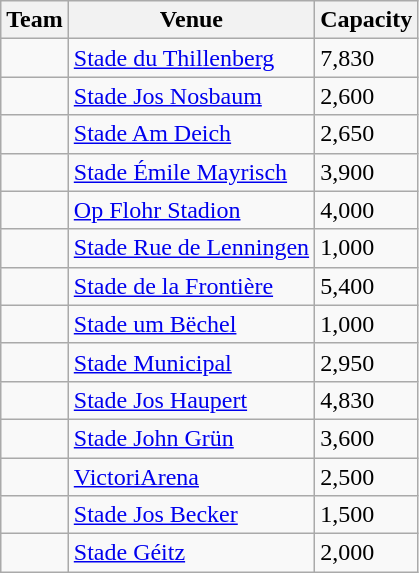<table class="wikitable sortable">
<tr>
<th>Team</th>
<th>Venue</th>
<th>Capacity</th>
</tr>
<tr>
<td></td>
<td><a href='#'>Stade du Thillenberg</a></td>
<td>7,830</td>
</tr>
<tr>
<td></td>
<td><a href='#'>Stade Jos Nosbaum</a></td>
<td>2,600</td>
</tr>
<tr>
<td></td>
<td><a href='#'>Stade Am Deich</a></td>
<td>2,650</td>
</tr>
<tr>
<td></td>
<td><a href='#'>Stade Émile Mayrisch</a></td>
<td>3,900</td>
</tr>
<tr>
<td></td>
<td><a href='#'>Op Flohr Stadion</a></td>
<td>4,000</td>
</tr>
<tr>
<td></td>
<td><a href='#'>Stade Rue de Lenningen</a></td>
<td>1,000</td>
</tr>
<tr>
<td></td>
<td><a href='#'>Stade de la Frontière</a></td>
<td>5,400</td>
</tr>
<tr>
<td></td>
<td><a href='#'>Stade um Bëchel</a></td>
<td>1,000</td>
</tr>
<tr>
<td></td>
<td><a href='#'>Stade Municipal</a></td>
<td>2,950</td>
</tr>
<tr>
<td></td>
<td><a href='#'>Stade Jos Haupert</a></td>
<td>4,830</td>
</tr>
<tr>
<td></td>
<td><a href='#'>Stade John Grün</a></td>
<td>3,600</td>
</tr>
<tr>
<td></td>
<td><a href='#'>VictoriArena</a></td>
<td>2,500</td>
</tr>
<tr>
<td></td>
<td><a href='#'>Stade Jos Becker</a></td>
<td>1,500</td>
</tr>
<tr>
<td></td>
<td><a href='#'>Stade Géitz</a></td>
<td>2,000</td>
</tr>
</table>
